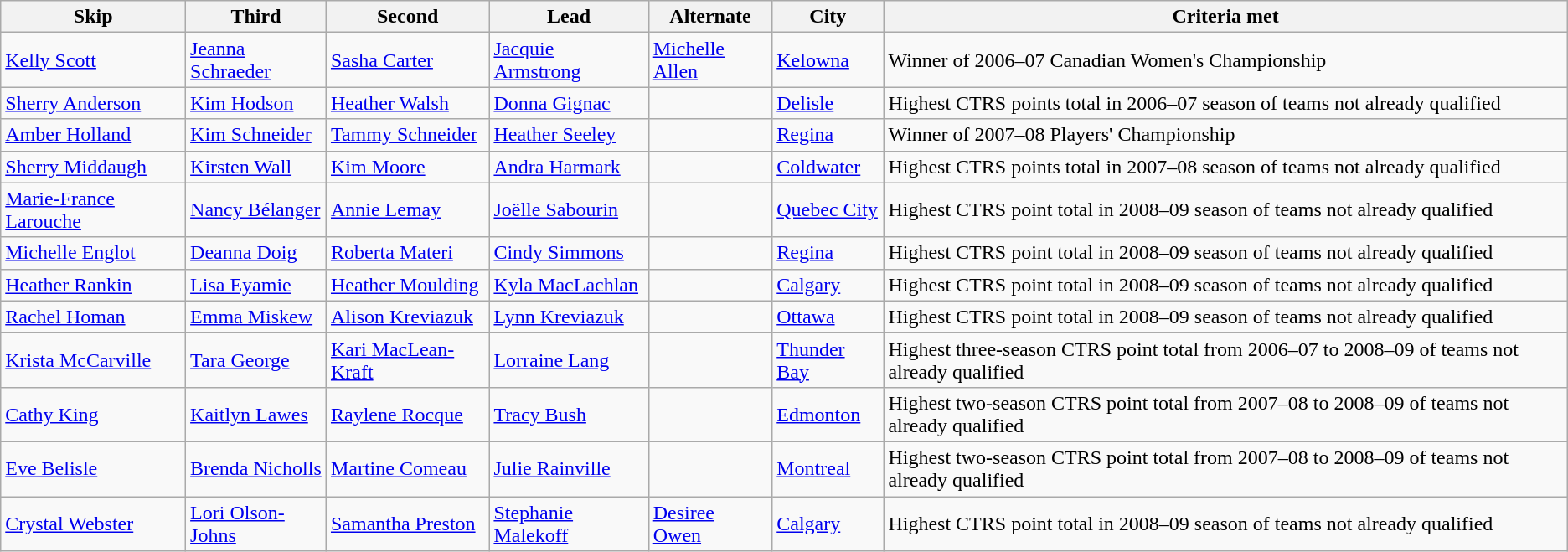<table class="wikitable">
<tr>
<th>Skip</th>
<th>Third</th>
<th>Second</th>
<th>Lead</th>
<th>Alternate</th>
<th>City</th>
<th>Criteria met</th>
</tr>
<tr>
<td><a href='#'>Kelly Scott</a></td>
<td><a href='#'>Jeanna Schraeder</a></td>
<td><a href='#'>Sasha Carter</a></td>
<td><a href='#'>Jacquie Armstrong</a></td>
<td><a href='#'>Michelle Allen</a></td>
<td><a href='#'>Kelowna</a></td>
<td>Winner of 2006–07 Canadian Women's Championship</td>
</tr>
<tr>
<td><a href='#'>Sherry Anderson</a></td>
<td><a href='#'>Kim Hodson</a></td>
<td><a href='#'>Heather Walsh</a></td>
<td><a href='#'>Donna Gignac</a></td>
<td></td>
<td><a href='#'>Delisle</a></td>
<td>Highest CTRS points total in 2006–07 season of teams not already qualified</td>
</tr>
<tr>
<td><a href='#'>Amber Holland</a></td>
<td><a href='#'>Kim Schneider</a></td>
<td><a href='#'>Tammy Schneider</a></td>
<td><a href='#'>Heather Seeley</a></td>
<td></td>
<td><a href='#'>Regina</a></td>
<td>Winner of 2007–08 Players' Championship</td>
</tr>
<tr>
<td><a href='#'>Sherry Middaugh</a></td>
<td><a href='#'>Kirsten Wall</a></td>
<td><a href='#'>Kim Moore</a></td>
<td><a href='#'>Andra Harmark</a></td>
<td></td>
<td><a href='#'>Coldwater</a></td>
<td>Highest CTRS points total in 2007–08 season of teams not already qualified</td>
</tr>
<tr>
<td><a href='#'>Marie-France Larouche</a></td>
<td><a href='#'>Nancy Bélanger</a></td>
<td><a href='#'>Annie Lemay</a></td>
<td><a href='#'>Joëlle Sabourin</a></td>
<td></td>
<td><a href='#'>Quebec City</a></td>
<td>Highest CTRS point total in 2008–09 season of teams not already qualified</td>
</tr>
<tr>
<td><a href='#'>Michelle Englot</a></td>
<td><a href='#'>Deanna Doig</a></td>
<td><a href='#'>Roberta Materi</a></td>
<td><a href='#'>Cindy Simmons</a></td>
<td></td>
<td><a href='#'>Regina</a></td>
<td>Highest CTRS point total in 2008–09 season of teams not already qualified</td>
</tr>
<tr>
<td><a href='#'>Heather Rankin</a></td>
<td><a href='#'>Lisa Eyamie</a></td>
<td><a href='#'>Heather Moulding</a></td>
<td><a href='#'>Kyla MacLachlan</a></td>
<td></td>
<td><a href='#'>Calgary</a></td>
<td>Highest CTRS point total in 2008–09 season of teams not already qualified</td>
</tr>
<tr>
<td><a href='#'>Rachel Homan</a></td>
<td><a href='#'>Emma Miskew</a></td>
<td><a href='#'>Alison Kreviazuk</a></td>
<td><a href='#'>Lynn Kreviazuk</a></td>
<td></td>
<td><a href='#'>Ottawa</a></td>
<td>Highest CTRS point total in 2008–09 season of teams not already qualified</td>
</tr>
<tr>
<td><a href='#'>Krista McCarville</a></td>
<td><a href='#'>Tara George</a></td>
<td><a href='#'>Kari MacLean-Kraft</a></td>
<td><a href='#'>Lorraine Lang</a></td>
<td></td>
<td><a href='#'>Thunder Bay</a></td>
<td>Highest three-season CTRS point total from 2006–07 to 2008–09 of teams not already qualified</td>
</tr>
<tr>
<td><a href='#'>Cathy King</a></td>
<td><a href='#'>Kaitlyn Lawes</a></td>
<td><a href='#'>Raylene Rocque</a></td>
<td><a href='#'>Tracy Bush</a></td>
<td></td>
<td><a href='#'>Edmonton</a></td>
<td>Highest two-season CTRS point total from 2007–08 to 2008–09 of teams not already qualified</td>
</tr>
<tr>
<td><a href='#'>Eve Belisle</a></td>
<td><a href='#'>Brenda Nicholls</a></td>
<td><a href='#'>Martine Comeau</a></td>
<td><a href='#'>Julie Rainville</a></td>
<td></td>
<td><a href='#'>Montreal</a></td>
<td>Highest two-season CTRS point total from 2007–08 to 2008–09 of teams not already qualified</td>
</tr>
<tr>
<td><a href='#'>Crystal Webster</a></td>
<td><a href='#'>Lori Olson-Johns</a></td>
<td><a href='#'>Samantha Preston</a></td>
<td><a href='#'>Stephanie Malekoff</a></td>
<td><a href='#'>Desiree Owen</a></td>
<td><a href='#'>Calgary</a></td>
<td>Highest CTRS point total in 2008–09 season of teams not already qualified</td>
</tr>
</table>
